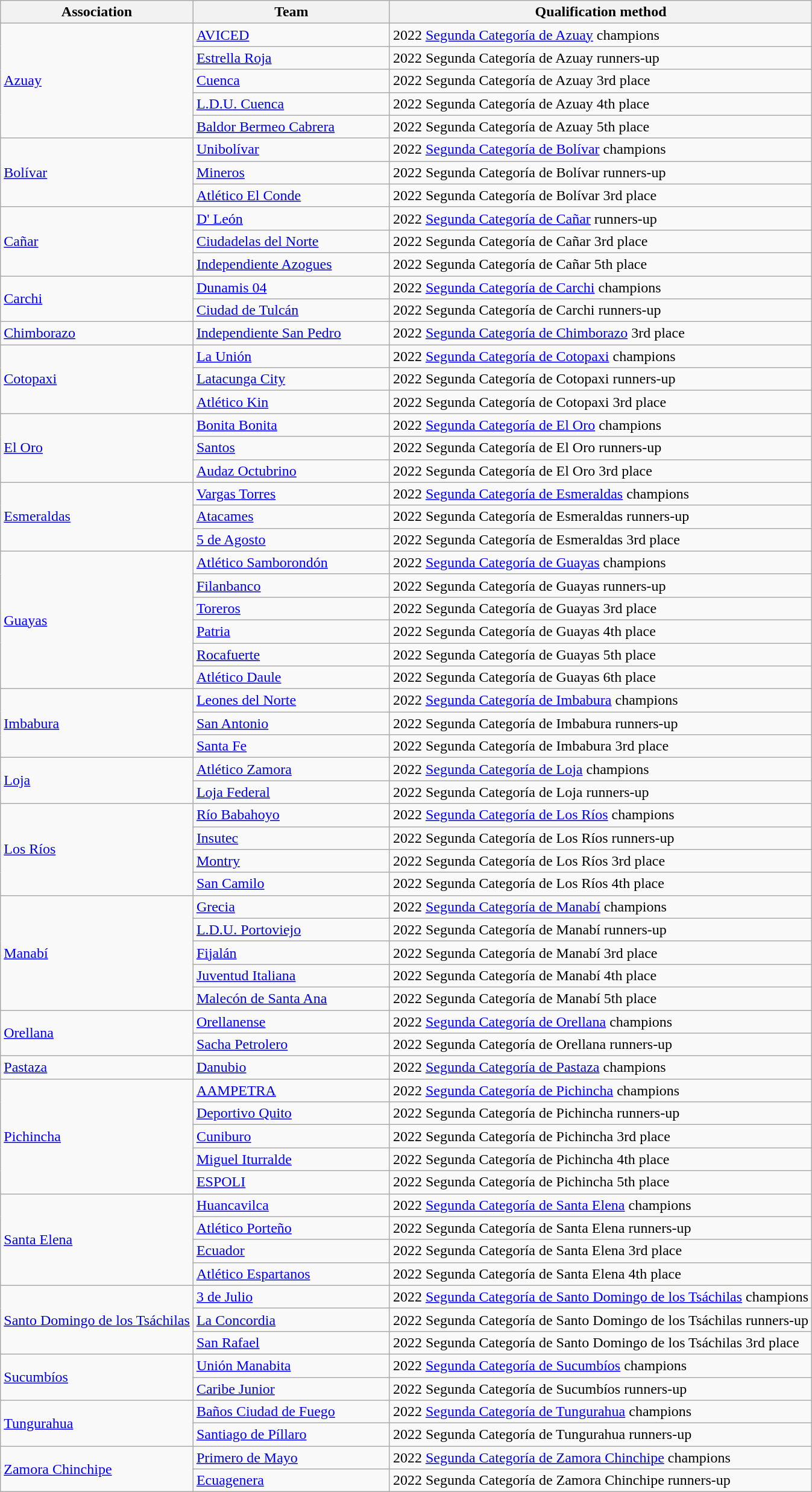<table class="wikitable">
<tr>
<th>Association</th>
<th width=210>Team</th>
<th>Qualification method</th>
</tr>
<tr>
<td rowspan=5> <a href='#'>Azuay</a><br></td>
<td><a href='#'>AVICED</a></td>
<td>2022 <a href='#'>Segunda Categoría de Azuay</a> champions</td>
</tr>
<tr>
<td><a href='#'>Estrella Roja</a></td>
<td>2022 Segunda Categoría de Azuay runners-up</td>
</tr>
<tr>
<td><a href='#'>Cuenca</a></td>
<td>2022 Segunda Categoría de Azuay 3rd place</td>
</tr>
<tr>
<td><a href='#'>L.D.U. Cuenca</a></td>
<td>2022 Segunda Categoría de Azuay 4th place</td>
</tr>
<tr>
<td><a href='#'>Baldor Bermeo Cabrera</a></td>
<td>2022 Segunda Categoría de Azuay 5th place</td>
</tr>
<tr>
<td rowspan=3> <a href='#'>Bolívar</a><br></td>
<td><a href='#'>Unibolívar</a></td>
<td>2022 <a href='#'>Segunda Categoría de Bolívar</a> champions</td>
</tr>
<tr>
<td><a href='#'>Mineros</a></td>
<td>2022 Segunda Categoría de Bolívar runners-up</td>
</tr>
<tr>
<td><a href='#'>Atlético El Conde</a></td>
<td>2022 Segunda Categoría de Bolívar 3rd place</td>
</tr>
<tr>
<td rowspan=3> <a href='#'>Cañar</a><br></td>
<td><a href='#'>D' León</a></td>
<td>2022 <a href='#'>Segunda Categoría de Cañar</a> runners-up</td>
</tr>
<tr>
<td><a href='#'>Ciudadelas del Norte</a></td>
<td>2022 Segunda Categoría de Cañar 3rd place</td>
</tr>
<tr>
<td><a href='#'>Independiente Azogues</a></td>
<td>2022 Segunda Categoría de Cañar 5th place</td>
</tr>
<tr>
<td rowspan=2> <a href='#'>Carchi</a><br></td>
<td><a href='#'>Dunamis 04</a></td>
<td>2022 <a href='#'>Segunda Categoría de Carchi</a> champions</td>
</tr>
<tr>
<td><a href='#'>Ciudad de Tulcán</a></td>
<td>2022 Segunda Categoría de Carchi runners-up</td>
</tr>
<tr>
<td rowspan=1> <a href='#'>Chimborazo</a><br></td>
<td><a href='#'>Independiente San Pedro</a></td>
<td>2022 <a href='#'>Segunda Categoría de Chimborazo</a> 3rd place</td>
</tr>
<tr>
<td rowspan=3> <a href='#'>Cotopaxi</a><br></td>
<td><a href='#'>La Unión</a></td>
<td>2022 <a href='#'>Segunda Categoría de Cotopaxi</a> champions</td>
</tr>
<tr>
<td><a href='#'>Latacunga City</a></td>
<td>2022 Segunda Categoría de Cotopaxi runners-up</td>
</tr>
<tr>
<td><a href='#'>Atlético Kin</a></td>
<td>2022 Segunda Categoría de Cotopaxi 3rd place</td>
</tr>
<tr>
<td rowspan=3> <a href='#'>El Oro</a><br></td>
<td><a href='#'>Bonita Bonita</a></td>
<td>2022 <a href='#'>Segunda Categoría de El Oro</a> champions</td>
</tr>
<tr>
<td><a href='#'>Santos</a></td>
<td>2022 Segunda Categoría de El Oro runners-up</td>
</tr>
<tr>
<td><a href='#'>Audaz Octubrino</a></td>
<td>2022 Segunda Categoría de El Oro 3rd place</td>
</tr>
<tr>
<td rowspan=3> <a href='#'>Esmeraldas</a><br></td>
<td><a href='#'>Vargas Torres</a></td>
<td>2022 <a href='#'>Segunda Categoría de Esmeraldas</a> champions</td>
</tr>
<tr>
<td><a href='#'>Atacames</a></td>
<td>2022 Segunda Categoría de Esmeraldas runners-up</td>
</tr>
<tr>
<td><a href='#'>5 de Agosto</a></td>
<td>2022 Segunda Categoría de Esmeraldas 3rd place</td>
</tr>
<tr>
<td rowspan=6> <a href='#'>Guayas</a><br></td>
<td><a href='#'>Atlético Samborondón</a></td>
<td>2022 <a href='#'>Segunda Categoría de Guayas</a> champions</td>
</tr>
<tr>
<td><a href='#'>Filanbanco</a></td>
<td>2022 Segunda Categoría de Guayas runners-up</td>
</tr>
<tr>
<td><a href='#'>Toreros</a></td>
<td>2022 Segunda Categoría de Guayas 3rd place</td>
</tr>
<tr>
<td><a href='#'>Patria</a></td>
<td>2022 Segunda Categoría de Guayas 4th place</td>
</tr>
<tr>
<td><a href='#'>Rocafuerte</a></td>
<td>2022 Segunda Categoría de Guayas 5th place</td>
</tr>
<tr>
<td><a href='#'>Atlético Daule</a></td>
<td>2022 Segunda Categoría de Guayas 6th place</td>
</tr>
<tr>
<td rowspan=3> <a href='#'>Imbabura</a><br></td>
<td><a href='#'>Leones del Norte</a></td>
<td>2022 <a href='#'>Segunda Categoría de Imbabura</a> champions</td>
</tr>
<tr>
<td><a href='#'>San Antonio</a></td>
<td>2022 Segunda Categoría de Imbabura runners-up</td>
</tr>
<tr>
<td><a href='#'>Santa Fe</a></td>
<td>2022 Segunda Categoría de Imbabura 3rd place</td>
</tr>
<tr>
<td rowspan=2> <a href='#'>Loja</a><br></td>
<td><a href='#'>Atlético Zamora</a></td>
<td>2022 <a href='#'>Segunda Categoría de Loja</a> champions</td>
</tr>
<tr>
<td><a href='#'>Loja Federal</a></td>
<td>2022 Segunda Categoría de Loja runners-up</td>
</tr>
<tr>
<td rowspan=4> <a href='#'>Los Ríos</a><br></td>
<td><a href='#'>Río Babahoyo</a></td>
<td>2022 <a href='#'>Segunda Categoría de Los Ríos</a> champions</td>
</tr>
<tr>
<td><a href='#'>Insutec</a></td>
<td>2022 Segunda Categoría de Los Ríos runners-up</td>
</tr>
<tr>
<td><a href='#'>Montry</a></td>
<td>2022 Segunda Categoría de Los Ríos 3rd place</td>
</tr>
<tr>
<td><a href='#'>San Camilo</a></td>
<td>2022 Segunda Categoría de Los Ríos 4th place</td>
</tr>
<tr>
<td rowspan=5> <a href='#'>Manabí</a><br></td>
<td><a href='#'>Grecia</a></td>
<td>2022 <a href='#'>Segunda Categoría de Manabí</a> champions</td>
</tr>
<tr>
<td><a href='#'>L.D.U. Portoviejo</a></td>
<td>2022 Segunda Categoría de Manabí runners-up</td>
</tr>
<tr>
<td><a href='#'>Fijalán</a></td>
<td>2022 Segunda Categoría de Manabí 3rd place</td>
</tr>
<tr>
<td><a href='#'>Juventud Italiana</a></td>
<td>2022 Segunda Categoría de Manabí 4th place</td>
</tr>
<tr>
<td><a href='#'>Malecón de Santa Ana</a></td>
<td>2022 Segunda Categoría de Manabí 5th place</td>
</tr>
<tr>
<td rowspan=2> <a href='#'>Orellana</a><br></td>
<td><a href='#'>Orellanense</a></td>
<td>2022 <a href='#'>Segunda Categoría de Orellana</a> champions</td>
</tr>
<tr>
<td><a href='#'>Sacha Petrolero</a></td>
<td>2022 Segunda Categoría de Orellana runners-up</td>
</tr>
<tr>
<td rowspan=1> <a href='#'>Pastaza</a><br></td>
<td><a href='#'>Danubio</a></td>
<td>2022 <a href='#'>Segunda Categoría de Pastaza</a> champions</td>
</tr>
<tr>
<td rowspan=5> <a href='#'>Pichincha</a><br></td>
<td><a href='#'>AAMPETRA</a></td>
<td>2022 <a href='#'>Segunda Categoría de Pichincha</a> champions</td>
</tr>
<tr>
<td><a href='#'>Deportivo Quito</a></td>
<td>2022 Segunda Categoría de Pichincha runners-up</td>
</tr>
<tr>
<td><a href='#'>Cuniburo</a></td>
<td>2022 Segunda Categoría de Pichincha 3rd place</td>
</tr>
<tr>
<td><a href='#'>Miguel Iturralde</a></td>
<td>2022 Segunda Categoría de Pichincha 4th place</td>
</tr>
<tr>
<td><a href='#'>ESPOLI</a></td>
<td>2022 Segunda Categoría de Pichincha 5th place</td>
</tr>
<tr>
<td rowspan=4> <a href='#'>Santa Elena</a><br></td>
<td><a href='#'>Huancavilca</a></td>
<td>2022 <a href='#'>Segunda Categoría de Santa Elena</a> champions</td>
</tr>
<tr>
<td><a href='#'>Atlético Porteño</a></td>
<td>2022 Segunda Categoría de Santa Elena runners-up</td>
</tr>
<tr>
<td><a href='#'>Ecuador</a></td>
<td>2022 Segunda Categoría de Santa Elena 3rd place</td>
</tr>
<tr>
<td><a href='#'>Atlético Espartanos</a></td>
<td>2022 Segunda Categoría de Santa Elena 4th place</td>
</tr>
<tr>
<td rowspan=3> <a href='#'>Santo Domingo de los Tsáchilas</a><br></td>
<td><a href='#'>3 de Julio</a></td>
<td>2022 <a href='#'>Segunda Categoría de Santo Domingo de los Tsáchilas</a> champions</td>
</tr>
<tr>
<td><a href='#'>La Concordia</a></td>
<td>2022 Segunda Categoría de Santo Domingo de los Tsáchilas runners-up</td>
</tr>
<tr>
<td><a href='#'>San Rafael</a></td>
<td>2022 Segunda Categoría de Santo Domingo de los Tsáchilas 3rd place</td>
</tr>
<tr>
<td rowspan=2> <a href='#'>Sucumbíos</a><br></td>
<td><a href='#'>Unión Manabita</a></td>
<td>2022 <a href='#'>Segunda Categoría de Sucumbíos</a> champions</td>
</tr>
<tr>
<td><a href='#'>Caribe Junior</a></td>
<td>2022 Segunda Categoría de Sucumbíos runners-up</td>
</tr>
<tr>
<td rowspan=2> <a href='#'>Tungurahua</a><br></td>
<td><a href='#'>Baños Ciudad de Fuego</a></td>
<td>2022 <a href='#'>Segunda Categoría de Tungurahua</a> champions</td>
</tr>
<tr>
<td><a href='#'>Santiago de Píllaro</a></td>
<td>2022 Segunda Categoría de Tungurahua runners-up</td>
</tr>
<tr>
<td rowspan=2> <a href='#'>Zamora Chinchipe</a><br></td>
<td><a href='#'>Primero de Mayo</a></td>
<td>2022 <a href='#'>Segunda Categoría de Zamora Chinchipe</a> champions</td>
</tr>
<tr>
<td><a href='#'>Ecuagenera</a></td>
<td>2022 Segunda Categoría de Zamora Chinchipe runners-up</td>
</tr>
</table>
